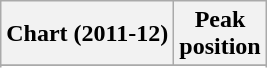<table class="wikitable sortable">
<tr>
<th>Chart (2011-12)</th>
<th>Peak<br>position</th>
</tr>
<tr>
</tr>
<tr>
</tr>
<tr>
</tr>
<tr>
</tr>
</table>
